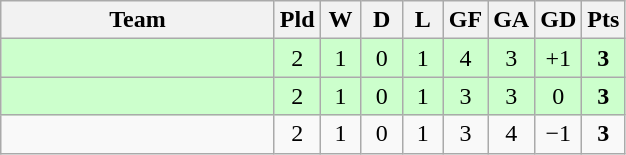<table class="wikitable" style="text-align: center;">
<tr>
<th width="175">Team</th>
<th width="20">Pld</th>
<th width="20">W</th>
<th width="20">D</th>
<th width="20">L</th>
<th width="20">GF</th>
<th width="20">GA</th>
<th width="20">GD</th>
<th width="20">Pts</th>
</tr>
<tr bgcolor=#ccffcc>
<td align=left></td>
<td>2</td>
<td>1</td>
<td>0</td>
<td>1</td>
<td>4</td>
<td>3</td>
<td>+1</td>
<td><strong>3</strong></td>
</tr>
<tr bgcolor=#ccffcc>
<td align=left></td>
<td>2</td>
<td>1</td>
<td>0</td>
<td>1</td>
<td>3</td>
<td>3</td>
<td>0</td>
<td><strong>3</strong></td>
</tr>
<tr>
<td align=left></td>
<td>2</td>
<td>1</td>
<td>0</td>
<td>1</td>
<td>3</td>
<td>4</td>
<td>−1</td>
<td><strong>3</strong></td>
</tr>
</table>
